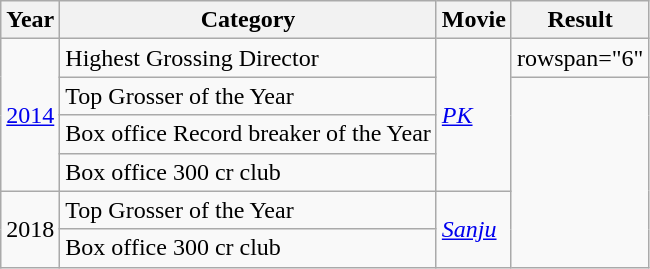<table class="wikitable">
<tr>
<th>Year</th>
<th>Category</th>
<th>Movie</th>
<th>Result</th>
</tr>
<tr>
<td rowspan="4"><a href='#'>2014</a></td>
<td>Highest Grossing Director</td>
<td rowspan="4"><em><a href='#'>PK</a></em></td>
<td>rowspan="6"</td>
</tr>
<tr>
<td>Top Grosser of the Year</td>
</tr>
<tr>
<td>Box office Record breaker of the Year</td>
</tr>
<tr>
<td>Box office 300 cr club</td>
</tr>
<tr>
<td rowspan="2">2018</td>
<td>Top Grosser of the Year</td>
<td rowspan="2"><em><a href='#'>Sanju</a></em></td>
</tr>
<tr>
<td>Box office 300 cr club</td>
</tr>
</table>
